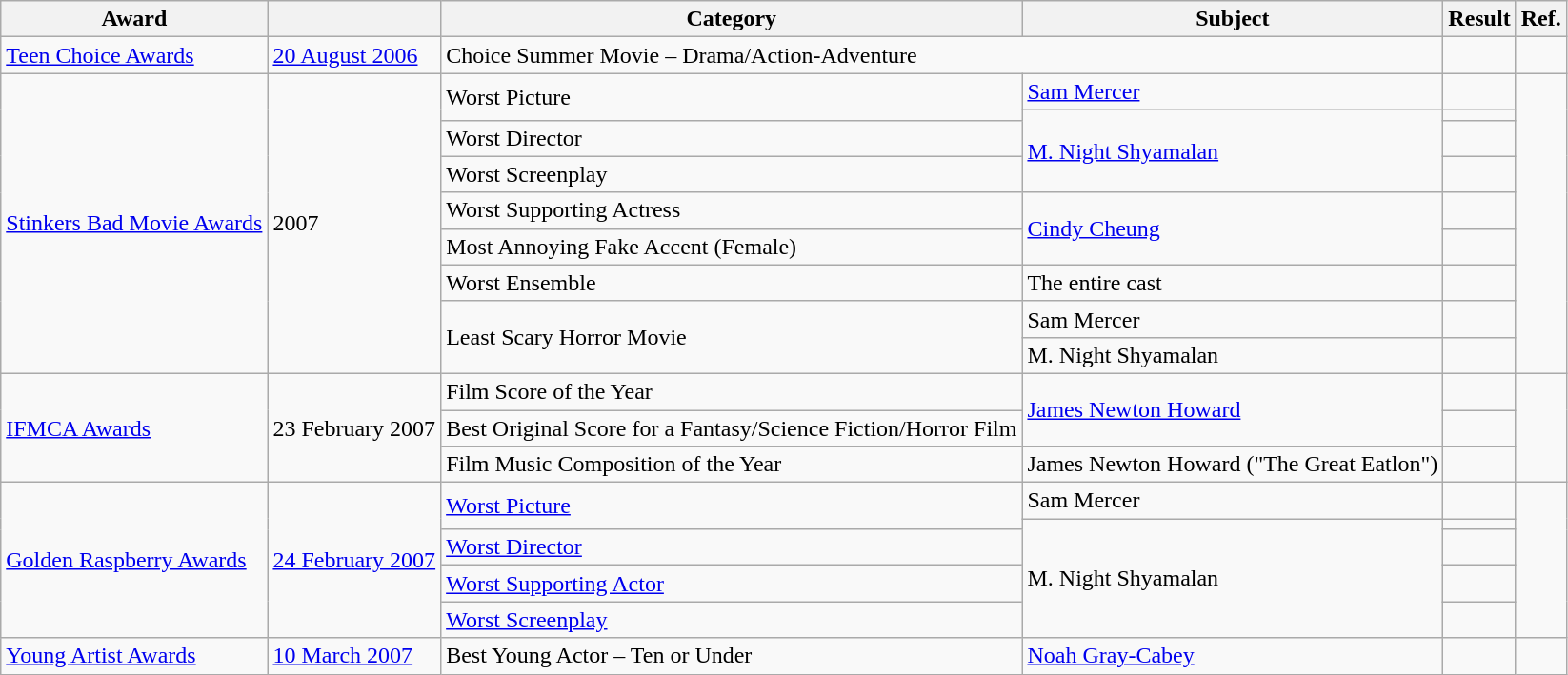<table class="wikitable sortable plainrowheaders">
<tr>
<th>Award</th>
<th></th>
<th>Category</th>
<th>Subject</th>
<th>Result</th>
<th>Ref.</th>
</tr>
<tr>
<td><a href='#'>Teen Choice Awards</a></td>
<td><a href='#'>20 August 2006</a></td>
<td colspan="2">Choice Summer Movie – Drama/Action-Adventure</td>
<td></td>
<td></td>
</tr>
<tr>
<td rowspan="9"><a href='#'>Stinkers Bad Movie Awards</a></td>
<td rowspan="9">2007</td>
<td rowspan="2">Worst Picture</td>
<td><a href='#'>Sam Mercer</a></td>
<td></td>
<td rowspan="9"></td>
</tr>
<tr>
<td rowspan="3"><a href='#'>M. Night Shyamalan</a></td>
<td></td>
</tr>
<tr>
<td Worst Screenplay>Worst Director</td>
<td></td>
</tr>
<tr>
<td Worst Director>Worst Screenplay</td>
<td></td>
</tr>
<tr>
<td>Worst Supporting Actress</td>
<td rowspan="2"><a href='#'>Cindy Cheung</a></td>
<td></td>
</tr>
<tr>
<td Most Annoying Fake Accent – Female>Most Annoying Fake Accent (Female)</td>
<td></td>
</tr>
<tr>
<td>Worst Ensemble</td>
<td The entire cast>The entire cast</td>
<td></td>
</tr>
<tr>
<td rowspan="2">Least Scary Horror Movie</td>
<td Sam Mercer>Sam Mercer</td>
<td></td>
</tr>
<tr>
<td>M. Night Shyamalan</td>
<td></td>
</tr>
<tr>
<td rowspan="3"><a href='#'>IFMCA Awards</a></td>
<td rowspan="3">23 February 2007</td>
<td>Film Score of the Year</td>
<td rowspan="2"><a href='#'>James Newton Howard</a></td>
<td></td>
<td rowspan="3"></td>
</tr>
<tr>
<td>Best Original Score for a Fantasy/Science Fiction/Horror Film</td>
<td></td>
</tr>
<tr>
<td>Film Music Composition of the Year</td>
<td>James Newton Howard ("The Great Eatlon")</td>
<td></td>
</tr>
<tr>
<td rowspan="5"><a href='#'>Golden Raspberry Awards</a></td>
<td rowspan="5"><a href='#'>24 February 2007</a></td>
<td rowspan="2"><a href='#'>Worst Picture</a></td>
<td>Sam Mercer</td>
<td></td>
<td rowspan="5"></td>
</tr>
<tr>
<td rowspan="4">M. Night Shyamalan</td>
<td></td>
</tr>
<tr>
<td><a href='#'>Worst Director</a></td>
<td></td>
</tr>
<tr>
<td><a href='#'>Worst Supporting Actor</a></td>
<td></td>
</tr>
<tr>
<td><a href='#'>Worst Screenplay</a></td>
<td></td>
</tr>
<tr>
<td><a href='#'>Young Artist Awards</a></td>
<td><a href='#'>10 March 2007</a></td>
<td>Best Young Actor – Ten or Under</td>
<td><a href='#'>Noah Gray-Cabey</a></td>
<td></td>
<td></td>
</tr>
</table>
